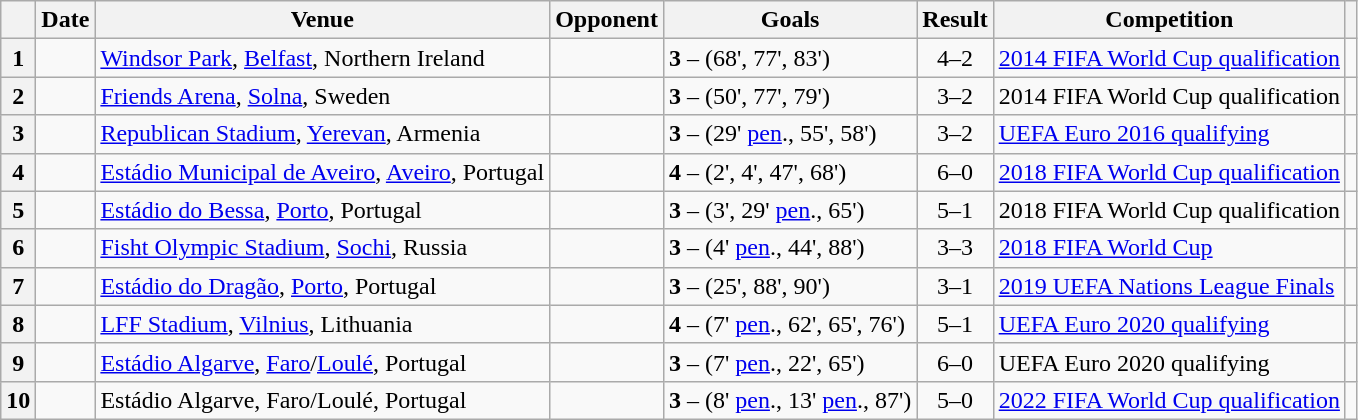<table class="wikitable sortable">
<tr>
<th scope="col"></th>
<th scope="col">Date</th>
<th scope="col">Venue</th>
<th scope="col">Opponent</th>
<th scope="col">Goals</th>
<th scope="col">Result</th>
<th scope="col">Competition</th>
<th scope="col" class="unsortable"></th>
</tr>
<tr>
<th scope="row">1</th>
<td></td>
<td><a href='#'>Windsor Park</a>, <a href='#'>Belfast</a>, Northern Ireland</td>
<td data-sort-value="Northern Ireland"></td>
<td data-sort-value="15"><strong>3</strong> – (68', 77', 83')</td>
<td style="text-align: center" data-sort-value="2">4–2</td>
<td><a href='#'>2014 FIFA World Cup qualification</a></td>
<td style="text-align: center"></td>
</tr>
<tr>
<th scope="row">2</th>
<td></td>
<td><a href='#'>Friends Arena</a>, <a href='#'>Solna</a>, Sweden</td>
<td data-sort-value="Sweden"></td>
<td data-sort-value="29"><strong>3</strong> – (50', 77', 79')</td>
<td style="text-align: center" data-sort-value="1">3–2</td>
<td>2014 FIFA World Cup qualification</td>
<td style="text-align: center"></td>
</tr>
<tr>
<th scope="row">3</th>
<td></td>
<td><a href='#'>Republican Stadium</a>, <a href='#'>Yerevan</a>, Armenia</td>
<td data-sort-value="Armenia"></td>
<td data-sort-value="29"><strong>3</strong> – (29' <a href='#'>pen</a>., 55', 58')</td>
<td style="text-align: center" data-sort-value="1">3–2</td>
<td><a href='#'>UEFA Euro 2016 qualifying</a></td>
<td style="text-align: center"></td>
</tr>
<tr>
<th scope="row">4</th>
<td></td>
<td><a href='#'>Estádio Municipal de Aveiro</a>, <a href='#'>Aveiro</a>, Portugal</td>
<td data-sort-value="Andorra"></td>
<td data-sort-value="45"><strong>4</strong> – (2', 4', 47', 68')</td>
<td style="text-align: center" data-sort-value="6">6–0</td>
<td><a href='#'>2018 FIFA World Cup qualification</a></td>
<td style="text-align: center"></td>
</tr>
<tr>
<th scope="row">5</th>
<td></td>
<td><a href='#'>Estádio do Bessa</a>, <a href='#'>Porto</a>, Portugal</td>
<td data-sort-value="Faroe Islands"></td>
<td data-sort-value="62"><strong>3</strong> – (3', 29' <a href='#'>pen</a>., 65')</td>
<td style="text-align: center" data-sort-value="4">5–1</td>
<td>2018 FIFA World Cup qualification</td>
<td style="text-align: center"></td>
</tr>
<tr>
<th scope="row">6</th>
<td></td>
<td><a href='#'>Fisht Olympic Stadium</a>, <a href='#'>Sochi</a>, Russia</td>
<td data-sort-value="Spain"></td>
<td data-sort-value="84"><strong>3</strong> – (4' <a href='#'>pen</a>., 44', 88')</td>
<td style="text-align: center" data-sort-value="0">3–3</td>
<td><a href='#'>2018 FIFA World Cup</a></td>
<td style="text-align: center"></td>
</tr>
<tr>
<th scope="row">7</th>
<td></td>
<td><a href='#'>Estádio do Dragão</a>, <a href='#'>Porto</a>, Portugal</td>
<td data-sort-value="Switzerland"></td>
<td data-sort-value="65"><strong>3</strong> – (25', 88', 90')</td>
<td style="text-align: center" data-sort-value="2">3–1</td>
<td><a href='#'>2019 UEFA Nations League Finals</a></td>
<td style="text-align: center"></td>
</tr>
<tr>
<th scope="row">8</th>
<td></td>
<td><a href='#'>LFF Stadium</a>, <a href='#'>Vilnius</a>, Lithuania</td>
<td data-sort-value="Lithuania"></td>
<td data-sort-value="58"><strong>4</strong> – (7' <a href='#'>pen</a>., 62', 65', 76')</td>
<td style="text-align: center" data-sort-value="4">5–1</td>
<td><a href='#'>UEFA Euro 2020 qualifying</a></td>
<td style="text-align: center"></td>
</tr>
<tr>
<th scope="row">9</th>
<td></td>
<td><a href='#'>Estádio Algarve</a>, <a href='#'>Faro</a>/<a href='#'>Loulé</a>, Portugal</td>
<td></td>
<td data-sort-value="58"><strong>3</strong> – (7' <a href='#'>pen</a>., 22', 65')</td>
<td style="text-align: center" data-sort-value="6">6–0</td>
<td>UEFA Euro 2020 qualifying</td>
<td style="text-align: center"></td>
</tr>
<tr>
<th scope="row">10</th>
<td></td>
<td>Estádio Algarve, Faro/Loulé, Portugal</td>
<td data-sort-value="Luxembourg"></td>
<td data-sort-value="79"><strong>3</strong> – (8' <a href='#'>pen</a>., 13' <a href='#'>pen</a>., 87')</td>
<td style="text-align: center" data-sort-value="5">5–0</td>
<td><a href='#'>2022 FIFA World Cup qualification</a></td>
<td style="text-align: center"></td>
</tr>
</table>
